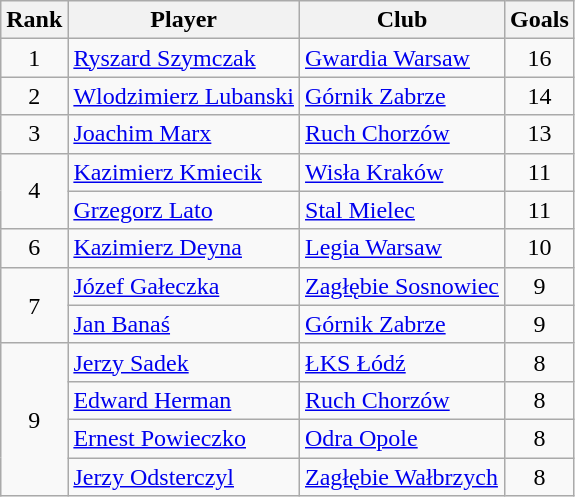<table class="wikitable" style="text-align:center">
<tr>
<th>Rank</th>
<th>Player</th>
<th>Club</th>
<th>Goals</th>
</tr>
<tr>
<td rowspan="1">1</td>
<td align="left"> <a href='#'>Ryszard Szymczak</a></td>
<td align="left"><a href='#'>Gwardia Warsaw</a></td>
<td>16</td>
</tr>
<tr>
<td rowspan="1">2</td>
<td align="left"> <a href='#'>Wlodzimierz Lubanski</a></td>
<td align="left"><a href='#'>Górnik Zabrze</a></td>
<td>14</td>
</tr>
<tr>
<td rowspan="1">3</td>
<td align="left"> <a href='#'>Joachim Marx</a></td>
<td align="left"><a href='#'>Ruch Chorzów</a></td>
<td>13</td>
</tr>
<tr>
<td rowspan="2">4</td>
<td align="left"> <a href='#'>Kazimierz Kmiecik</a></td>
<td align="left"><a href='#'>Wisła Kraków</a></td>
<td>11</td>
</tr>
<tr>
<td align="left"> <a href='#'>Grzegorz Lato</a></td>
<td align="left"><a href='#'>Stal Mielec</a></td>
<td>11</td>
</tr>
<tr>
<td rowspan="1">6</td>
<td align="left"> <a href='#'>Kazimierz Deyna</a></td>
<td align="left"><a href='#'>Legia Warsaw</a></td>
<td>10</td>
</tr>
<tr>
<td rowspan="2">7</td>
<td align="left"> <a href='#'>Józef Gałeczka</a></td>
<td align="left"><a href='#'>Zagłębie Sosnowiec</a></td>
<td>9</td>
</tr>
<tr>
<td align="left"> <a href='#'>Jan Banaś</a></td>
<td align="left"><a href='#'>Górnik Zabrze</a></td>
<td>9</td>
</tr>
<tr>
<td rowspan="4">9</td>
<td align="left"> <a href='#'>Jerzy Sadek</a></td>
<td align="left"><a href='#'>ŁKS Łódź</a></td>
<td>8</td>
</tr>
<tr>
<td align="left"> <a href='#'>Edward Herman</a></td>
<td align="left"><a href='#'>Ruch Chorzów</a></td>
<td>8</td>
</tr>
<tr>
<td align="left"> <a href='#'>Ernest Powieczko</a></td>
<td align="left"><a href='#'>Odra Opole</a></td>
<td>8</td>
</tr>
<tr>
<td align="left"> <a href='#'>Jerzy Odsterczyl</a></td>
<td align="left"><a href='#'>Zagłębie Wałbrzych</a></td>
<td>8</td>
</tr>
</table>
